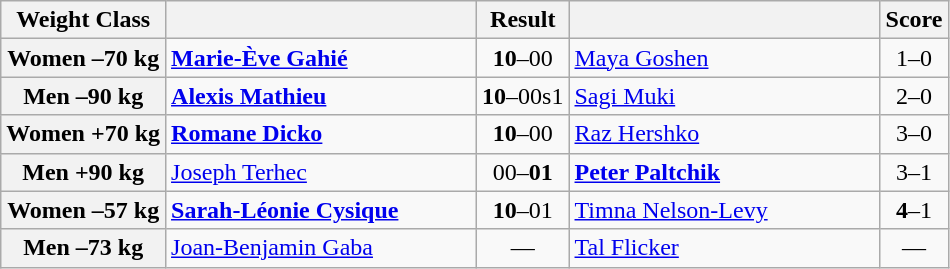<table class="wikitable">
<tr>
<th>Weight Class</th>
<th style="width: 200px;"></th>
<th>Result</th>
<th style="width: 200px;"></th>
<th>Score</th>
</tr>
<tr>
<th>Women –70 kg</th>
<td><strong><a href='#'>Marie-Ève Gahié</a></strong></td>
<td align=center><strong>10</strong>–00</td>
<td><a href='#'>Maya Goshen</a></td>
<td align=center>1–0</td>
</tr>
<tr>
<th>Men –90 kg</th>
<td><strong><a href='#'>Alexis Mathieu</a></strong></td>
<td align=center><strong>10</strong>–00s1</td>
<td><a href='#'>Sagi Muki</a></td>
<td align=center>2–0</td>
</tr>
<tr>
<th>Women +70 kg</th>
<td><strong><a href='#'>Romane Dicko</a></strong></td>
<td align=center><strong>10</strong>–00</td>
<td><a href='#'>Raz Hershko</a></td>
<td align=center>3–0</td>
</tr>
<tr>
<th>Men +90 kg</th>
<td><a href='#'>Joseph Terhec</a></td>
<td align=center>00–<strong>01</strong></td>
<td><strong><a href='#'>Peter Paltchik</a></strong></td>
<td align=center>3–1</td>
</tr>
<tr>
<th>Women –57 kg</th>
<td><strong><a href='#'>Sarah-Léonie Cysique</a></strong></td>
<td align=center><strong>10</strong>–01</td>
<td><a href='#'>Timna Nelson-Levy</a></td>
<td align=center><strong>4</strong>–1</td>
</tr>
<tr>
<th>Men –73 kg</th>
<td><a href='#'>Joan-Benjamin Gaba</a></td>
<td align=center>—</td>
<td><a href='#'>Tal Flicker</a></td>
<td align=center>—</td>
</tr>
</table>
